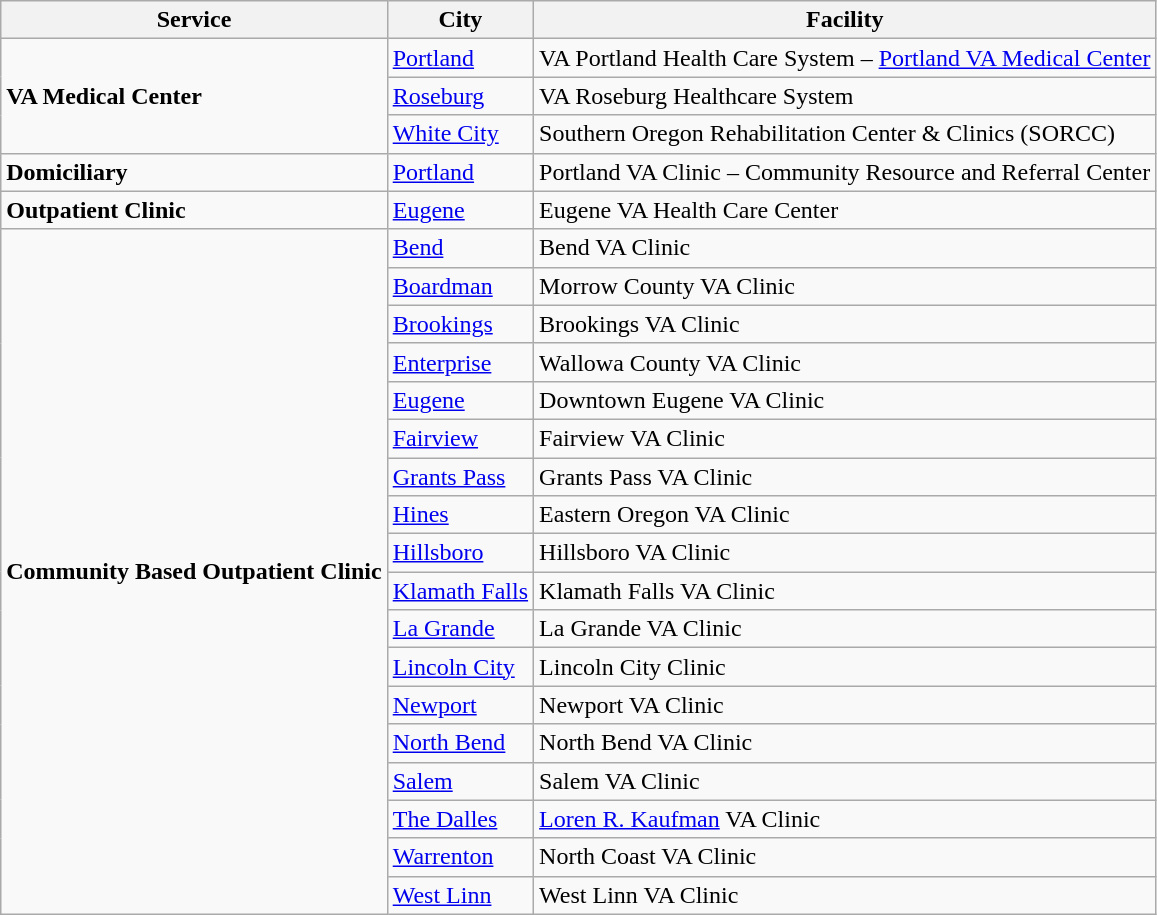<table class="wikitable">
<tr>
<th>Service</th>
<th>City</th>
<th>Facility</th>
</tr>
<tr>
<td rowspan=3><strong>VA Medical Center</strong></td>
<td><a href='#'>Portland</a></td>
<td>VA Portland Health Care System – <a href='#'>Portland VA Medical Center</a></td>
</tr>
<tr>
<td><a href='#'>Roseburg</a></td>
<td>VA Roseburg Healthcare System</td>
</tr>
<tr>
<td><a href='#'>White City</a></td>
<td>Southern Oregon Rehabilitation Center & Clinics (SORCC)</td>
</tr>
<tr>
<td><strong>Domiciliary</strong></td>
<td><a href='#'>Portland</a></td>
<td>Portland VA Clinic – Community Resource and Referral Center</td>
</tr>
<tr>
<td rowspan=1><strong>Outpatient Clinic</strong></td>
<td><a href='#'>Eugene</a></td>
<td>Eugene VA Health Care Center</td>
</tr>
<tr>
<td rowspan=18><strong>Community Based Outpatient Clinic</strong></td>
<td><a href='#'>Bend</a></td>
<td>Bend VA Clinic</td>
</tr>
<tr>
<td><a href='#'>Boardman</a></td>
<td>Morrow County VA Clinic</td>
</tr>
<tr>
<td><a href='#'>Brookings</a></td>
<td>Brookings VA Clinic</td>
</tr>
<tr>
<td><a href='#'>Enterprise</a></td>
<td>Wallowa County VA Clinic</td>
</tr>
<tr>
<td><a href='#'>Eugene</a></td>
<td>Downtown Eugene VA Clinic</td>
</tr>
<tr>
<td><a href='#'>Fairview</a></td>
<td>Fairview VA Clinic</td>
</tr>
<tr>
<td><a href='#'>Grants Pass</a></td>
<td>Grants Pass VA Clinic</td>
</tr>
<tr>
<td><a href='#'>Hines</a></td>
<td>Eastern Oregon VA Clinic</td>
</tr>
<tr>
<td><a href='#'>Hillsboro</a></td>
<td>Hillsboro VA Clinic</td>
</tr>
<tr>
<td><a href='#'>Klamath Falls</a></td>
<td>Klamath Falls VA Clinic</td>
</tr>
<tr>
<td><a href='#'>La Grande</a></td>
<td>La Grande VA Clinic</td>
</tr>
<tr>
<td><a href='#'>Lincoln City</a></td>
<td>Lincoln City Clinic</td>
</tr>
<tr>
<td><a href='#'>Newport</a></td>
<td>Newport VA Clinic</td>
</tr>
<tr>
<td><a href='#'>North Bend</a></td>
<td>North Bend VA Clinic</td>
</tr>
<tr>
<td><a href='#'>Salem</a></td>
<td>Salem VA Clinic</td>
</tr>
<tr>
<td><a href='#'>The Dalles</a></td>
<td><a href='#'>Loren R. Kaufman</a> VA Clinic</td>
</tr>
<tr>
<td><a href='#'>Warrenton</a></td>
<td>North Coast VA Clinic</td>
</tr>
<tr>
<td><a href='#'>West Linn</a></td>
<td>West Linn VA Clinic</td>
</tr>
</table>
